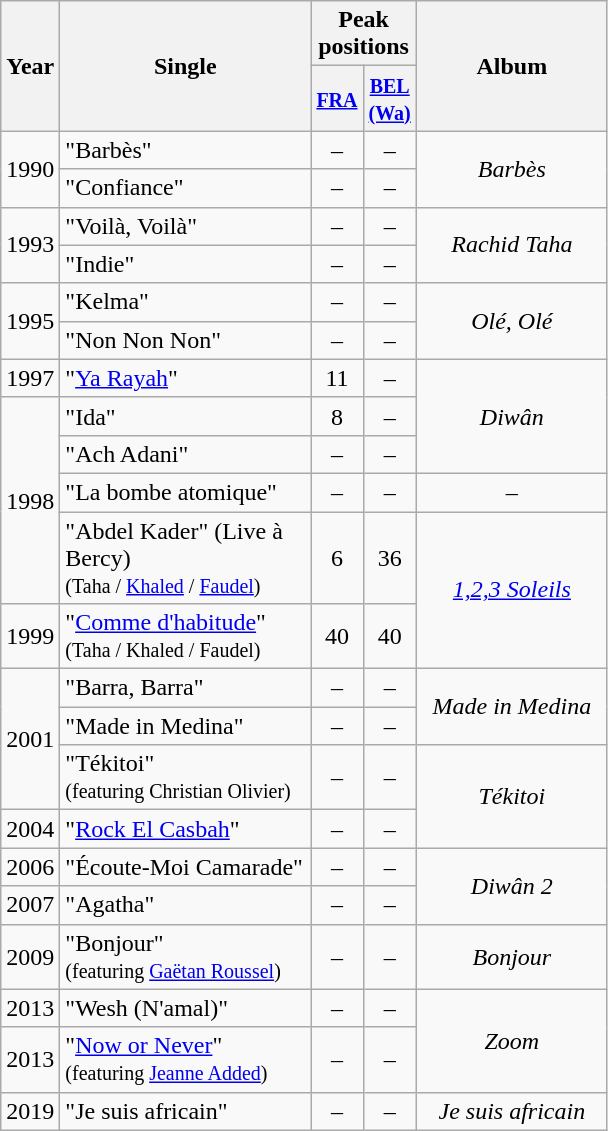<table class="wikitable">
<tr>
<th rowspan="2" style="text-align:center; width:10px;">Year</th>
<th rowspan="2" style="text-align:center; width:160px;">Single</th>
<th colspan="2" style="text-align:center; width:30px;">Peak positions</th>
<th rowspan="2" style="text-align:center; width:120px;">Album</th>
</tr>
<tr>
<th width="20"><small><a href='#'>FRA</a><br></small></th>
<th width="20"><small><a href='#'>BEL <br>(Wa)</a><br></small></th>
</tr>
<tr>
<td style="text-align:center;" rowspan="2">1990</td>
<td>"Barbès"</td>
<td style="text-align:center;">–</td>
<td style="text-align:center;">–</td>
<td style="text-align:center;" rowspan="2"><em>Barbès</em></td>
</tr>
<tr>
<td>"Confiance"</td>
<td style="text-align:center;">–</td>
<td style="text-align:center;">–</td>
</tr>
<tr>
<td style="text-align:center;" rowspan="2">1993</td>
<td>"Voilà, Voilà"</td>
<td style="text-align:center;">–</td>
<td style="text-align:center;">–</td>
<td style="text-align:center;" rowspan="2"><em>Rachid Taha</em></td>
</tr>
<tr>
<td>"Indie"</td>
<td style="text-align:center;">–</td>
<td style="text-align:center;">–</td>
</tr>
<tr>
<td style="text-align:center;" rowspan="2">1995</td>
<td>"Kelma"</td>
<td style="text-align:center;">–</td>
<td style="text-align:center;">–</td>
<td style="text-align:center;" rowspan="2"><em>Olé, Olé</em></td>
</tr>
<tr>
<td>"Non Non Non"</td>
<td style="text-align:center;">–</td>
<td style="text-align:center;">–</td>
</tr>
<tr>
<td style="text-align:center;">1997</td>
<td>"<a href='#'>Ya Rayah</a>"</td>
<td style="text-align:center;">11</td>
<td style="text-align:center;">–</td>
<td style="text-align:center;" rowspan="3"><em>Diwân</em></td>
</tr>
<tr>
<td style="text-align:center;" rowspan="4">1998</td>
<td>"Ida"</td>
<td style="text-align:center;">8</td>
<td style="text-align:center;">–</td>
</tr>
<tr>
<td>"Ach Adani"</td>
<td style="text-align:center;">–</td>
<td style="text-align:center;">–</td>
</tr>
<tr>
<td>"La bombe atomique"</td>
<td style="text-align:center;">–</td>
<td style="text-align:center;">–</td>
<td style="text-align:center;">–</td>
</tr>
<tr>
<td>"Abdel Kader" (Live à Bercy) <br><small>(Taha / <a href='#'>Khaled</a> / <a href='#'>Faudel</a>)</small></td>
<td style="text-align:center;">6</td>
<td style="text-align:center;">36</td>
<td style="text-align:center;" rowspan="2"><em><a href='#'>1,2,3 Soleils</a></em></td>
</tr>
<tr>
<td style="text-align:center;">1999</td>
<td>"<a href='#'>Comme d'habitude</a>" <br><small>(Taha / Khaled / Faudel)</small></td>
<td style="text-align:center;">40</td>
<td style="text-align:center;">40</td>
</tr>
<tr>
<td style="text-align:center;" rowspan="3">2001</td>
<td>"Barra, Barra"</td>
<td style="text-align:center;">–</td>
<td style="text-align:center;">–</td>
<td style="text-align:center;" rowspan="2"><em>Made in Medina</em></td>
</tr>
<tr>
<td>"Made in Medina"</td>
<td style="text-align:center;">–</td>
<td style="text-align:center;">–</td>
</tr>
<tr>
<td>"Tékitoi" <br><small>(featuring Christian Olivier)</small></td>
<td style="text-align:center;">–</td>
<td style="text-align:center;">–</td>
<td style="text-align:center;" rowspan="2"><em>Tékitoi</em></td>
</tr>
<tr>
<td style="text-align:center;">2004</td>
<td>"<a href='#'>Rock El Casbah</a>"</td>
<td style="text-align:center;">–</td>
<td style="text-align:center;">–</td>
</tr>
<tr>
<td style="text-align:center;">2006</td>
<td>"Écoute-Moi Camarade"</td>
<td style="text-align:center;">–</td>
<td style="text-align:center;">–</td>
<td style="text-align:center;" rowspan="2"><em>Diwân 2</em></td>
</tr>
<tr>
<td style="text-align:center;">2007</td>
<td>"Agatha"</td>
<td style="text-align:center;">–</td>
<td style="text-align:center;">–</td>
</tr>
<tr>
<td style="text-align:center;">2009</td>
<td>"Bonjour" <br><small>(featuring <a href='#'>Gaëtan Roussel</a>)</small></td>
<td style="text-align:center;">–</td>
<td style="text-align:center;">–</td>
<td style="text-align:center;"><em>Bonjour</em></td>
</tr>
<tr>
<td style="text-align:center;">2013</td>
<td>"Wesh (N'amal)"</td>
<td style="text-align:center;">–</td>
<td style="text-align:center;">–</td>
<td style="text-align:center;" rowspan="2"><em>Zoom</em></td>
</tr>
<tr>
<td style="text-align:center;">2013</td>
<td>"<a href='#'>Now or Never</a>" <br><small>(featuring <a href='#'>Jeanne Added</a>)</small></td>
<td style="text-align:center;">–</td>
<td style="text-align:center;">–</td>
</tr>
<tr>
<td style="text-align:center;">2019</td>
<td>"Je suis africain"</td>
<td style="text-align:center;">–</td>
<td style="text-align:center;">–</td>
<td style="text-align:center;" rowspan="2"><em>Je suis africain</em></td>
</tr>
</table>
